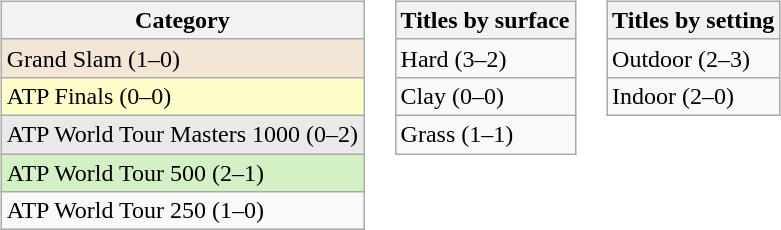<table>
<tr>
<td valign=top><br><table class=wikitable>
<tr>
<th>Category</th>
</tr>
<tr style="background:#f3e6d7;">
<td>Grand Slam (1–0)</td>
</tr>
<tr style="background:#ffc;">
<td>ATP Finals (0–0)</td>
</tr>
<tr style="background:#e9e9e9;">
<td>ATP World Tour Masters 1000 (0–2)</td>
</tr>
<tr style="background:#d4f1c5;">
<td>ATP World Tour 500 (2–1)</td>
</tr>
<tr>
<td>ATP World Tour 250 (1–0)</td>
</tr>
</table>
</td>
<td valign=top><br><table class=wikitable>
<tr>
<th>Titles by surface</th>
</tr>
<tr>
<td>Hard (3–2)</td>
</tr>
<tr>
<td>Clay (0–0)</td>
</tr>
<tr>
<td>Grass (1–1)</td>
</tr>
</table>
</td>
<td valign=top><br><table class=wikitable>
<tr>
<th>Titles by setting</th>
</tr>
<tr>
<td>Outdoor (2–3)</td>
</tr>
<tr>
<td>Indoor (2–0)</td>
</tr>
</table>
</td>
</tr>
</table>
